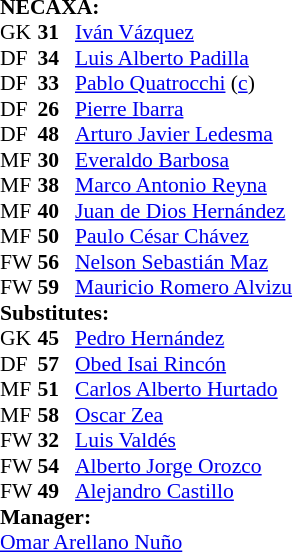<table style="font-size: 90%" cellspacing="0" cellpadding="0">
<tr>
<td colspan="4"><strong>NECAXA:</strong></td>
</tr>
<tr>
<th width=25></th>
<th width=25></th>
</tr>
<tr>
<td>GK</td>
<td><strong>31</strong></td>
<td> <a href='#'>Iván Vázquez</a></td>
<td></td>
</tr>
<tr>
<td>DF</td>
<td><strong>34</strong></td>
<td> <a href='#'>Luis Alberto Padilla</a></td>
</tr>
<tr>
<td>DF</td>
<td><strong>33</strong></td>
<td> <a href='#'>Pablo Quatrocchi</a> (<a href='#'>c</a>)</td>
<td></td>
</tr>
<tr>
<td>DF</td>
<td><strong>26</strong></td>
<td> <a href='#'>Pierre Ibarra</a></td>
</tr>
<tr>
<td>DF</td>
<td><strong>48</strong></td>
<td> <a href='#'>Arturo Javier Ledesma</a></td>
</tr>
<tr>
<td>MF</td>
<td><strong>30</strong></td>
<td> <a href='#'>Everaldo Barbosa</a></td>
<td></td>
</tr>
<tr>
<td>MF</td>
<td><strong>38</strong></td>
<td> <a href='#'>Marco Antonio Reyna</a></td>
<td></td>
<td></td>
</tr>
<tr>
<td>MF</td>
<td><strong>40</strong></td>
<td> <a href='#'>Juan de Dios Hernández</a></td>
<td></td>
<td></td>
</tr>
<tr>
<td>MF</td>
<td><strong>50</strong></td>
<td> <a href='#'>Paulo César Chávez</a></td>
<td></td>
</tr>
<tr>
<td>FW</td>
<td><strong>56</strong></td>
<td> <a href='#'>Nelson Sebastián Maz</a></td>
<td></td>
<td></td>
</tr>
<tr>
<td>FW</td>
<td><strong>59</strong></td>
<td> <a href='#'>Mauricio Romero Alvizu</a></td>
</tr>
<tr>
<td colspan=3><strong>Substitutes:</strong></td>
</tr>
<tr>
<td>GK</td>
<td><strong>45</strong></td>
<td> <a href='#'>Pedro Hernández</a></td>
</tr>
<tr>
<td>DF</td>
<td><strong>57</strong></td>
<td> <a href='#'>Obed Isai Rincón</a></td>
</tr>
<tr>
<td>MF</td>
<td><strong>51</strong></td>
<td> <a href='#'>Carlos Alberto Hurtado</a></td>
<td></td>
<td></td>
</tr>
<tr>
<td>MF</td>
<td><strong>58</strong></td>
<td> <a href='#'>Oscar Zea</a></td>
</tr>
<tr>
<td>FW</td>
<td><strong>32</strong></td>
<td> <a href='#'>Luis Valdés</a></td>
</tr>
<tr>
<td>FW</td>
<td><strong>54</strong></td>
<td> <a href='#'>Alberto Jorge Orozco</a></td>
<td></td>
<td></td>
</tr>
<tr>
<td>FW</td>
<td><strong>49</strong></td>
<td> <a href='#'>Alejandro Castillo</a></td>
<td></td>
<td></td>
</tr>
<tr>
<td colspan=3><strong>Manager:</strong></td>
</tr>
<tr>
<td colspan=4> <a href='#'>Omar Arellano Nuño</a></td>
</tr>
</table>
